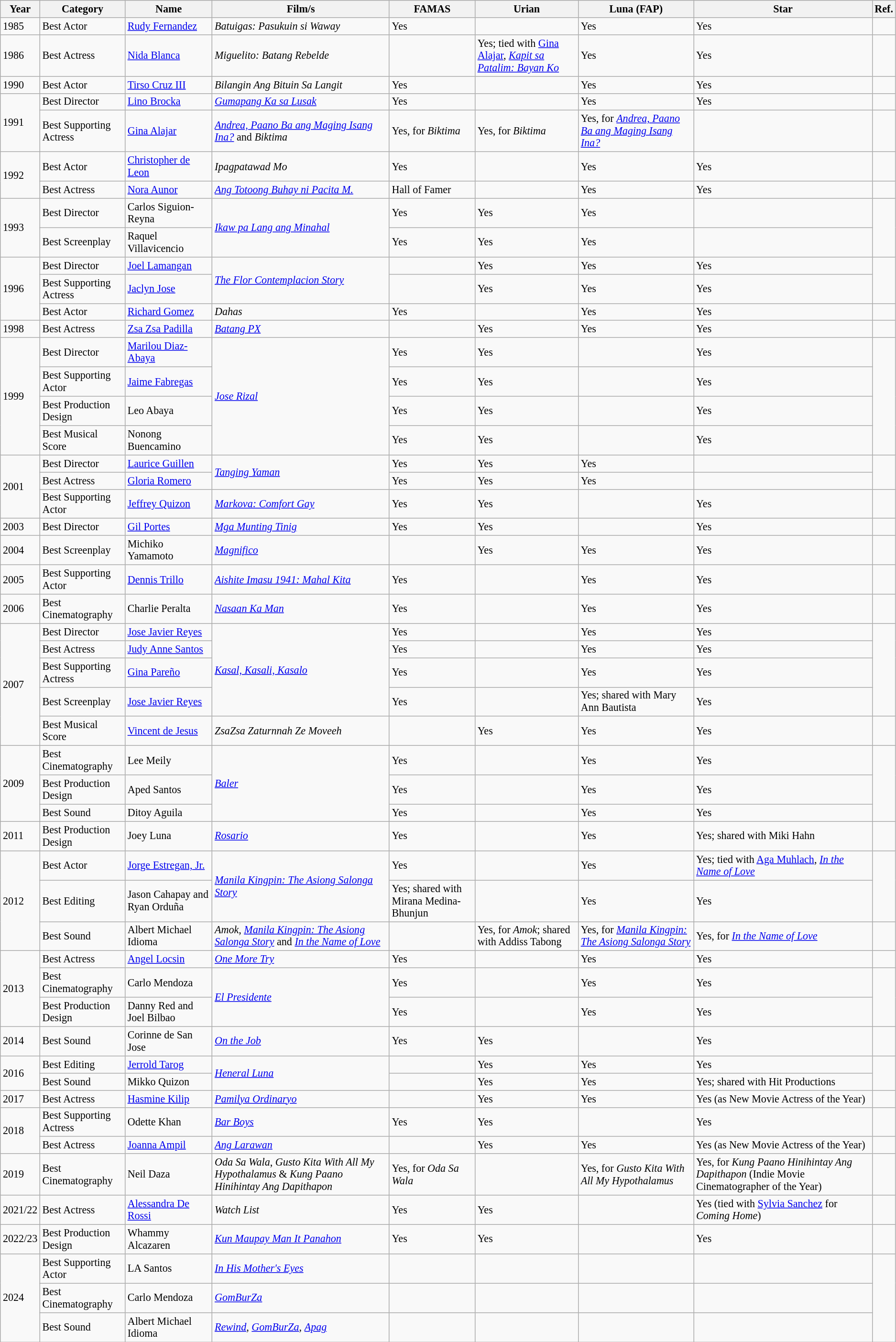<table class=wikitable style="font-size:92%;" style="text-align:center">
<tr>
<th>Year</th>
<th>Category</th>
<th>Name</th>
<th>Film/s</th>
<th>FAMAS</th>
<th>Urian</th>
<th>Luna (FAP)</th>
<th>Star</th>
<th>Ref.</th>
</tr>
<tr>
<td>1985</td>
<td>Best Actor</td>
<td><a href='#'>Rudy Fernandez</a></td>
<td><em>Batuigas: Pasukuin si Waway</em></td>
<td>Yes</td>
<td></td>
<td>Yes</td>
<td>Yes</td>
<td><br></td>
</tr>
<tr>
<td>1986</td>
<td>Best Actress</td>
<td><a href='#'>Nida Blanca</a></td>
<td><em>Miguelito: Batang Rebelde</em></td>
<td></td>
<td>Yes; tied with <a href='#'>Gina Alajar</a>, <em><a href='#'>Kapit sa Patalim: Bayan Ko</a></em></td>
<td>Yes</td>
<td>Yes</td>
<td></td>
</tr>
<tr>
<td>1990</td>
<td>Best Actor</td>
<td><a href='#'>Tirso Cruz III</a></td>
<td><em>Bilangin Ang Bituin Sa Langit</em></td>
<td>Yes</td>
<td></td>
<td>Yes</td>
<td>Yes</td>
<td><br></td>
</tr>
<tr>
<td rowspan="2">1991</td>
<td>Best Director</td>
<td><a href='#'>Lino Brocka</a></td>
<td><em><a href='#'>Gumapang Ka sa Lusak</a></em></td>
<td>Yes</td>
<td></td>
<td>Yes</td>
<td>Yes</td>
<td></td>
</tr>
<tr>
<td>Best Supporting Actress</td>
<td><a href='#'>Gina Alajar</a></td>
<td><em><a href='#'>Andrea, Paano Ba ang Maging Isang Ina?</a></em> and <em>Biktima</em></td>
<td>Yes, for <em>Biktima</em></td>
<td>Yes, for <em>Biktima</em></td>
<td>Yes, for <em><a href='#'>Andrea, Paano Ba ang Maging Isang Ina?</a></em></td>
<td></td>
<td></td>
</tr>
<tr>
<td rowspan="2">1992</td>
<td>Best Actor</td>
<td><a href='#'>Christopher de Leon</a></td>
<td><em>Ipagpatawad Mo</em></td>
<td>Yes</td>
<td></td>
<td>Yes</td>
<td>Yes</td>
<td></td>
</tr>
<tr>
<td>Best Actress</td>
<td><a href='#'>Nora Aunor</a></td>
<td><em><a href='#'>Ang Totoong Buhay ni Pacita M.</a></em></td>
<td>Hall of Famer</td>
<td></td>
<td>Yes</td>
<td>Yes</td>
<td></td>
</tr>
<tr>
<td rowspan="2">1993</td>
<td>Best Director</td>
<td>Carlos Siguion-Reyna</td>
<td rowspan="2"><em><a href='#'>Ikaw pa Lang ang Minahal</a></em></td>
<td>Yes</td>
<td>Yes</td>
<td>Yes</td>
<td></td>
<td rowspan="2"></td>
</tr>
<tr>
<td>Best Screenplay</td>
<td>Raquel Villavicencio</td>
<td>Yes</td>
<td>Yes</td>
<td>Yes</td>
<td></td>
</tr>
<tr>
<td rowspan="3">1996</td>
<td>Best Director</td>
<td><a href='#'>Joel Lamangan</a></td>
<td rowspan="2"><em><a href='#'>The Flor Contemplacion Story</a></em></td>
<td></td>
<td>Yes</td>
<td>Yes</td>
<td>Yes</td>
<td rowspan="2"></td>
</tr>
<tr>
<td>Best Supporting Actress</td>
<td><a href='#'>Jaclyn Jose</a></td>
<td></td>
<td>Yes</td>
<td>Yes</td>
<td>Yes</td>
</tr>
<tr>
<td>Best Actor</td>
<td><a href='#'>Richard Gomez</a></td>
<td><em>Dahas</em></td>
<td>Yes</td>
<td></td>
<td>Yes</td>
<td>Yes</td>
<td></td>
</tr>
<tr>
<td>1998</td>
<td>Best Actress</td>
<td><a href='#'>Zsa Zsa Padilla</a></td>
<td><em><a href='#'>Batang PX</a></em></td>
<td></td>
<td>Yes</td>
<td>Yes</td>
<td>Yes</td>
<td></td>
</tr>
<tr>
<td rowspan="4">1999</td>
<td>Best Director</td>
<td><a href='#'>Marilou Diaz-Abaya</a></td>
<td rowspan="4"><em><a href='#'>Jose Rizal</a></em></td>
<td>Yes</td>
<td>Yes</td>
<td></td>
<td>Yes</td>
<td rowspan="4"></td>
</tr>
<tr>
<td>Best Supporting Actor</td>
<td><a href='#'>Jaime Fabregas</a></td>
<td>Yes</td>
<td>Yes</td>
<td></td>
<td>Yes</td>
</tr>
<tr>
<td>Best Production Design</td>
<td>Leo Abaya</td>
<td>Yes</td>
<td>Yes</td>
<td></td>
<td>Yes</td>
</tr>
<tr>
<td>Best Musical Score</td>
<td>Nonong Buencamino</td>
<td>Yes</td>
<td>Yes</td>
<td></td>
<td>Yes</td>
</tr>
<tr>
<td rowspan="3">2001</td>
<td>Best Director</td>
<td><a href='#'>Laurice Guillen</a></td>
<td rowspan="2"><em><a href='#'>Tanging Yaman</a></em></td>
<td>Yes</td>
<td>Yes</td>
<td>Yes</td>
<td></td>
<td rowspan="2"></td>
</tr>
<tr>
<td>Best Actress</td>
<td><a href='#'>Gloria Romero</a></td>
<td>Yes</td>
<td>Yes</td>
<td>Yes</td>
<td></td>
</tr>
<tr>
<td>Best Supporting Actor</td>
<td><a href='#'>Jeffrey Quizon</a></td>
<td><em><a href='#'>Markova: Comfort Gay</a></em></td>
<td>Yes</td>
<td>Yes</td>
<td></td>
<td>Yes</td>
<td></td>
</tr>
<tr>
<td>2003</td>
<td>Best Director</td>
<td><a href='#'>Gil Portes</a></td>
<td><em><a href='#'>Mga Munting Tinig</a></em></td>
<td>Yes</td>
<td>Yes</td>
<td></td>
<td>Yes</td>
<td></td>
</tr>
<tr>
<td>2004</td>
<td>Best Screenplay</td>
<td>Michiko Yamamoto</td>
<td><em><a href='#'>Magnifico</a></em></td>
<td></td>
<td>Yes</td>
<td>Yes</td>
<td>Yes</td>
<td></td>
</tr>
<tr>
<td>2005</td>
<td>Best Supporting Actor </td>
<td><a href='#'>Dennis Trillo</a></td>
<td><em><a href='#'>Aishite Imasu 1941: Mahal Kita</a></em></td>
<td>Yes</td>
<td></td>
<td>Yes</td>
<td>Yes</td>
<td></td>
</tr>
<tr>
<td>2006</td>
<td>Best Cinematography</td>
<td>Charlie Peralta</td>
<td><em><a href='#'>Nasaan Ka Man</a></em></td>
<td>Yes</td>
<td></td>
<td>Yes</td>
<td>Yes</td>
<td></td>
</tr>
<tr>
<td rowspan="5">2007</td>
<td>Best Director</td>
<td><a href='#'>Jose Javier Reyes</a></td>
<td rowspan="4"><em><a href='#'>Kasal, Kasali, Kasalo</a></em></td>
<td>Yes</td>
<td></td>
<td>Yes</td>
<td>Yes</td>
<td rowspan="4"></td>
</tr>
<tr>
<td>Best Actress</td>
<td><a href='#'>Judy Anne Santos</a></td>
<td>Yes</td>
<td></td>
<td>Yes</td>
<td>Yes</td>
</tr>
<tr>
<td>Best Supporting Actress</td>
<td><a href='#'>Gina Pareño</a></td>
<td>Yes</td>
<td></td>
<td>Yes</td>
<td>Yes</td>
</tr>
<tr>
<td>Best Screenplay</td>
<td><a href='#'>Jose Javier Reyes</a></td>
<td>Yes</td>
<td></td>
<td>Yes; shared with Mary Ann Bautista</td>
<td>Yes</td>
</tr>
<tr>
<td>Best Musical Score</td>
<td><a href='#'>Vincent de Jesus</a></td>
<td><em>ZsaZsa Zaturnnah Ze Moveeh</em></td>
<td></td>
<td>Yes</td>
<td>Yes</td>
<td>Yes</td>
<td></td>
</tr>
<tr>
<td rowspan="3">2009</td>
<td>Best Cinematography</td>
<td>Lee Meily</td>
<td rowspan="3"><em><a href='#'>Baler</a></em></td>
<td>Yes</td>
<td></td>
<td>Yes</td>
<td>Yes</td>
<td rowspan="3"></td>
</tr>
<tr>
<td>Best Production Design</td>
<td>Aped Santos</td>
<td>Yes</td>
<td></td>
<td>Yes</td>
<td>Yes</td>
</tr>
<tr>
<td>Best Sound</td>
<td>Ditoy Aguila</td>
<td>Yes</td>
<td></td>
<td>Yes</td>
<td>Yes</td>
</tr>
<tr>
<td>2011</td>
<td>Best Production Design</td>
<td>Joey Luna</td>
<td><em><a href='#'>Rosario</a></em></td>
<td>Yes</td>
<td></td>
<td>Yes</td>
<td>Yes; shared with Miki Hahn</td>
<td></td>
</tr>
<tr>
<td rowspan="3">2012</td>
<td>Best Actor</td>
<td><a href='#'>Jorge Estregan, Jr.</a></td>
<td rowspan="2"><em><a href='#'>Manila Kingpin: The Asiong Salonga Story</a></em></td>
<td>Yes</td>
<td></td>
<td>Yes</td>
<td>Yes; tied with <a href='#'>Aga Muhlach</a>, <em><a href='#'>In the Name of Love</a></em></td>
<td rowspan="2"></td>
</tr>
<tr>
<td>Best Editing</td>
<td>Jason Cahapay and Ryan Orduña</td>
<td>Yes; shared with Mirana Medina-Bhunjun</td>
<td></td>
<td>Yes</td>
<td>Yes</td>
</tr>
<tr>
<td>Best Sound</td>
<td>Albert Michael Idioma</td>
<td><em>Amok</em>, <em><a href='#'>Manila Kingpin: The Asiong Salonga Story</a></em> and <em><a href='#'>In the Name of Love</a></em></td>
<td></td>
<td>Yes, for <em>Amok</em>; shared with Addiss Tabong</td>
<td>Yes, for <em><a href='#'>Manila Kingpin: The Asiong Salonga Story</a></em></td>
<td>Yes, for <em><a href='#'>In the Name of Love</a></em></td>
<td></td>
</tr>
<tr>
<td rowspan="3">2013</td>
<td>Best Actress</td>
<td><a href='#'>Angel Locsin</a></td>
<td><em><a href='#'>One More Try</a></em></td>
<td>Yes</td>
<td></td>
<td>Yes</td>
<td>Yes</td>
<td></td>
</tr>
<tr>
<td>Best Cinematography</td>
<td>Carlo Mendoza</td>
<td rowspan="2"><em><a href='#'>El Presidente</a></em></td>
<td>Yes</td>
<td></td>
<td>Yes</td>
<td>Yes</td>
<td rowspan="2"></td>
</tr>
<tr>
<td>Best Production Design</td>
<td>Danny Red and Joel Bilbao</td>
<td>Yes</td>
<td></td>
<td>Yes</td>
<td>Yes</td>
</tr>
<tr>
<td>2014</td>
<td>Best Sound</td>
<td>Corinne de San Jose</td>
<td><em><a href='#'>On the Job</a></em></td>
<td>Yes</td>
<td>Yes</td>
<td></td>
<td>Yes</td>
<td></td>
</tr>
<tr>
<td rowspan="2">2016</td>
<td>Best Editing</td>
<td><a href='#'>Jerrold Tarog</a></td>
<td rowspan="2"><em><a href='#'>Heneral Luna</a></em></td>
<td></td>
<td>Yes</td>
<td>Yes</td>
<td>Yes</td>
<td rowspan="2"></td>
</tr>
<tr>
<td>Best Sound</td>
<td>Mikko Quizon</td>
<td></td>
<td>Yes</td>
<td>Yes</td>
<td>Yes; shared with Hit Productions</td>
</tr>
<tr>
<td>2017</td>
<td>Best Actress</td>
<td><a href='#'>Hasmine Kilip</a></td>
<td><em><a href='#'>Pamilya Ordinaryo</a></em></td>
<td></td>
<td>Yes</td>
<td>Yes</td>
<td>Yes (as New Movie Actress of the Year)</td>
<td></td>
</tr>
<tr>
<td Rowspan="2">2018</td>
<td>Best Supporting Actress</td>
<td>Odette Khan</td>
<td><em><a href='#'>Bar Boys</a></em></td>
<td>Yes</td>
<td>Yes</td>
<td></td>
<td>Yes</td>
<td></td>
</tr>
<tr>
<td>Best Actress</td>
<td><a href='#'>Joanna Ampil</a></td>
<td><em><a href='#'>Ang Larawan</a></em></td>
<td></td>
<td>Yes</td>
<td>Yes</td>
<td>Yes (as New Movie Actress of the Year)</td>
<td></td>
</tr>
<tr>
<td>2019</td>
<td>Best Cinematography</td>
<td>Neil Daza</td>
<td><em>Oda Sa Wala</em>, <em>Gusto Kita With All My Hypothalamus</em> & <em>Kung Paano Hinihintay Ang Dapithapon</em></td>
<td>Yes, for <em>Oda Sa Wala</em></td>
<td></td>
<td>Yes, for <em>Gusto Kita With All My Hypothalamus</em></td>
<td>Yes, for <em>Kung Paano Hinihintay Ang Dapithapon</em> (Indie Movie Cinematographer of the Year)</td>
<td></td>
</tr>
<tr>
<td>2021/22</td>
<td>Best Actress</td>
<td><a href='#'>Alessandra De Rossi</a></td>
<td><em>Watch List</em></td>
<td>Yes</td>
<td>Yes</td>
<td></td>
<td>Yes (tied with <a href='#'>Sylvia Sanchez</a> for <em>Coming Home</em>)</td>
<td></td>
</tr>
<tr>
<td>2022/23</td>
<td>Best Production Design</td>
<td>Whammy Alcazaren</td>
<td><em><a href='#'>Kun Maupay Man It Panahon</a></em></td>
<td>Yes</td>
<td>Yes</td>
<td></td>
<td>Yes</td>
<td><br>
</td>
</tr>
<tr>
<td rowspan="3">2024</td>
<td>Best Supporting Actor</td>
<td>LA Santos</td>
<td><em><a href='#'>In His Mother's Eyes</a></em></td>
<td></td>
<td></td>
<td></td>
<td></td>
<td rowspan="3"><br>





</td>
</tr>
<tr>
<td>Best Cinematography</td>
<td>Carlo Mendoza</td>
<td><em><a href='#'>GomBurZa</a></em></td>
<td></td>
<td></td>
<td></td>
<td></td>
</tr>
<tr>
<td>Best Sound</td>
<td>Albert Michael Idioma</td>
<td><em><a href='#'>Rewind</a></em>, <em><a href='#'>GomBurZa</a></em>, <em><a href='#'>Apag</a></em></td>
<td></td>
<td></td>
<td></td>
<td></td>
</tr>
</table>
